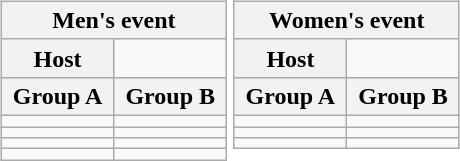<table>
<tr>
<td valign="top" width=50%><br><table class="wikitable" style= "text-align: left; Width:100%">
<tr>
<th colspan= 4>Men's event</th>
</tr>
<tr>
<th>Host</th>
<td colspan= 3></td>
</tr>
<tr>
<th>Group A</th>
<th>Group B</th>
</tr>
<tr>
<td></td>
<td></td>
</tr>
<tr>
<td></td>
<td></td>
</tr>
<tr>
<td></td>
<td></td>
</tr>
<tr>
<td></td>
<td></td>
</tr>
</table>
</td>
<td valign="top" width=50%><br><table class="wikitable" style= "text-align: left; Width:100%">
<tr>
<th colspan= 2>Women's event</th>
</tr>
<tr>
<th>Host</th>
<td></td>
</tr>
<tr>
<th>Group A</th>
<th>Group B</th>
</tr>
<tr>
<td></td>
<td></td>
</tr>
<tr>
<td></td>
<td></td>
</tr>
<tr>
<td></td>
<td></td>
</tr>
</table>
</td>
</tr>
</table>
